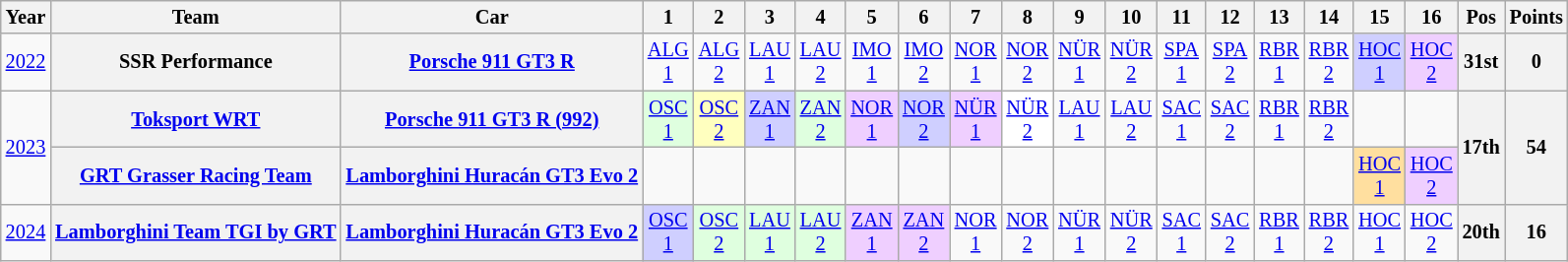<table class="wikitable" style="text-align:center; font-size:85%">
<tr>
<th>Year</th>
<th>Team</th>
<th>Car</th>
<th>1</th>
<th>2</th>
<th>3</th>
<th>4</th>
<th>5</th>
<th>6</th>
<th>7</th>
<th>8</th>
<th>9</th>
<th>10</th>
<th>11</th>
<th>12</th>
<th>13</th>
<th>14</th>
<th>15</th>
<th>16</th>
<th>Pos</th>
<th>Points</th>
</tr>
<tr>
<td><a href='#'>2022</a></td>
<th>SSR Performance</th>
<th><a href='#'>Porsche 911 GT3 R</a></th>
<td><a href='#'>ALG<br>1</a></td>
<td><a href='#'>ALG<br>2</a></td>
<td><a href='#'>LAU<br>1</a></td>
<td><a href='#'>LAU<br>2</a></td>
<td><a href='#'>IMO<br>1</a></td>
<td><a href='#'>IMO<br>2</a></td>
<td><a href='#'>NOR<br>1</a></td>
<td><a href='#'>NOR<br>2</a></td>
<td><a href='#'>NÜR<br>1</a></td>
<td><a href='#'>NÜR<br>2</a></td>
<td><a href='#'>SPA<br>1</a></td>
<td><a href='#'>SPA<br>2</a></td>
<td><a href='#'>RBR<br>1</a></td>
<td><a href='#'>RBR<br>2</a></td>
<td style="background:#CFCFFF;"><a href='#'>HOC<br>1</a><br></td>
<td style="background:#EFCFFF;"><a href='#'>HOC<br>2</a><br></td>
<th>31st</th>
<th>0</th>
</tr>
<tr>
<td rowspan=2><a href='#'>2023</a></td>
<th><a href='#'>Toksport WRT</a></th>
<th><a href='#'>Porsche 911 GT3 R (992)</a></th>
<td style="background:#DFFFDF;"><a href='#'>OSC<br>1</a><br></td>
<td style="background:#FFFFBF;"><a href='#'>OSC<br>2</a><br></td>
<td style="background:#CFCFFF;"><a href='#'>ZAN<br>1</a><br></td>
<td style="background:#DFFFDF;"><a href='#'>ZAN<br>2</a><br></td>
<td style="background:#EFCFFF;"><a href='#'>NOR<br>1</a><br></td>
<td style="background:#CFCFFF;"><a href='#'>NOR<br>2</a><br></td>
<td style="background:#EFCFFF;"><a href='#'>NÜR<br>1</a><br></td>
<td style="background:#FFFFFF;"><a href='#'>NÜR<br>2</a><br></td>
<td><a href='#'>LAU<br>1</a></td>
<td><a href='#'>LAU<br>2</a></td>
<td><a href='#'>SAC<br>1</a></td>
<td><a href='#'>SAC<br>2</a></td>
<td><a href='#'>RBR<br>1</a></td>
<td><a href='#'>RBR<br>2</a></td>
<td></td>
<td></td>
<th rowspan=2>17th</th>
<th rowspan=2>54</th>
</tr>
<tr>
<th><a href='#'>GRT Grasser Racing Team</a></th>
<th><a href='#'>Lamborghini Huracán GT3 Evo 2</a></th>
<td></td>
<td></td>
<td></td>
<td></td>
<td></td>
<td></td>
<td></td>
<td></td>
<td></td>
<td></td>
<td></td>
<td></td>
<td></td>
<td></td>
<td style="background:#FFDF9F;"><a href='#'>HOC<br>1</a><br></td>
<td style="background:#EFCFFF;"><a href='#'>HOC<br>2</a><br></td>
</tr>
<tr>
<td><a href='#'>2024</a></td>
<th><a href='#'>Lamborghini Team TGI by GRT</a></th>
<th><a href='#'>Lamborghini Huracán GT3 Evo 2</a></th>
<td style="background:#CFCFFF;"><a href='#'>OSC<br>1</a><br></td>
<td style="background:#DFFFDF;"><a href='#'>OSC<br>2</a><br></td>
<td style="background:#DFFFDF;"><a href='#'>LAU<br>1</a><br></td>
<td style="background:#DFFFDF;"><a href='#'>LAU<br>2</a><br></td>
<td style="background:#EFCFFF;"><a href='#'>ZAN<br>1</a><br></td>
<td style="background:#EFCFFF;"><a href='#'>ZAN<br>2</a><br></td>
<td><a href='#'>NOR<br>1</a></td>
<td><a href='#'>NOR<br>2</a></td>
<td><a href='#'>NÜR<br>1</a></td>
<td><a href='#'>NÜR<br>2</a></td>
<td><a href='#'>SAC<br>1</a></td>
<td><a href='#'>SAC<br>2</a></td>
<td><a href='#'>RBR<br>1</a></td>
<td><a href='#'>RBR<br>2</a></td>
<td><a href='#'>HOC<br>1</a></td>
<td><a href='#'>HOC<br>2</a></td>
<th>20th</th>
<th>16</th>
</tr>
</table>
